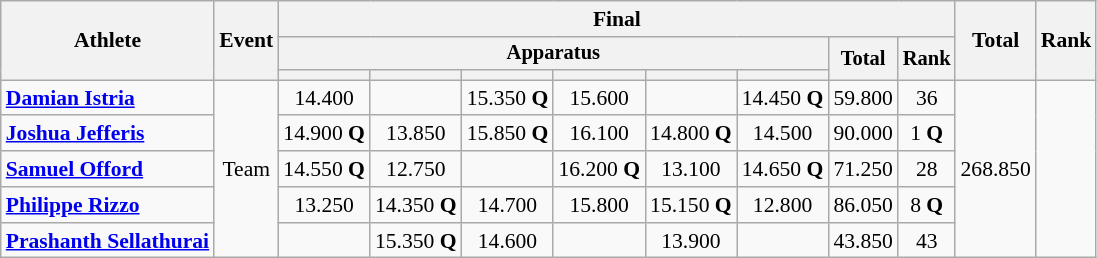<table class="wikitable" style="font-size:90%;text-align:center">
<tr>
<th rowspan="3">Athlete</th>
<th rowspan="3">Event</th>
<th colspan=8>Final</th>
<th rowspan=3>Total</th>
<th rowspan=3>Rank</th>
</tr>
<tr style="font-size:95%">
<th colspan = "6">Apparatus</th>
<th rowspan=2>Total</th>
<th rowspan=2>Rank</th>
</tr>
<tr style="font-size:95%">
<th></th>
<th></th>
<th></th>
<th></th>
<th></th>
<th></th>
</tr>
<tr>
<td align=left><strong><a href='#'>Damian Istria</a></strong></td>
<td rowspan=5>Team</td>
<td>14.400</td>
<td></td>
<td>15.350 <strong>Q</strong></td>
<td>15.600</td>
<td></td>
<td>14.450 <strong>Q</strong></td>
<td>59.800</td>
<td>36</td>
<td rowspan=5>268.850</td>
<td rowspan=5></td>
</tr>
<tr>
<td align=left><strong><a href='#'>Joshua Jefferis</a></strong></td>
<td>14.900 <strong>Q</strong></td>
<td>13.850</td>
<td>15.850 <strong>Q</strong></td>
<td>16.100</td>
<td>14.800 <strong>Q</strong></td>
<td>14.500</td>
<td>90.000</td>
<td>1 <strong>Q</strong></td>
</tr>
<tr>
<td align=left><strong><a href='#'>Samuel Offord</a></strong></td>
<td>14.550 <strong>Q</strong></td>
<td>12.750</td>
<td></td>
<td>16.200 <strong>Q</strong></td>
<td>13.100</td>
<td>14.650 <strong>Q</strong></td>
<td>71.250</td>
<td>28</td>
</tr>
<tr>
<td align=left><strong><a href='#'>Philippe Rizzo</a></strong></td>
<td>13.250</td>
<td>14.350 <strong>Q</strong></td>
<td>14.700</td>
<td>15.800</td>
<td>15.150 <strong>Q</strong></td>
<td>12.800</td>
<td>86.050</td>
<td>8 <strong>Q</strong></td>
</tr>
<tr>
<td align=left><strong><a href='#'>Prashanth Sellathurai</a></strong></td>
<td></td>
<td>15.350 <strong>Q</strong></td>
<td>14.600</td>
<td></td>
<td>13.900</td>
<td></td>
<td>43.850</td>
<td>43</td>
</tr>
</table>
